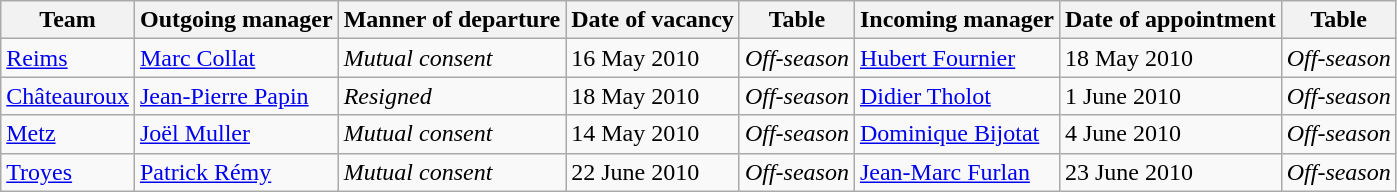<table class="wikitable">
<tr>
<th>Team</th>
<th>Outgoing manager</th>
<th>Manner of departure</th>
<th>Date of vacancy</th>
<th>Table</th>
<th>Incoming manager</th>
<th>Date of appointment</th>
<th>Table</th>
</tr>
<tr>
<td><a href='#'>Reims</a></td>
<td> <a href='#'>Marc Collat</a></td>
<td><em>Mutual consent</em></td>
<td>16 May 2010</td>
<td><em>Off-season</em></td>
<td> <a href='#'>Hubert Fournier</a></td>
<td>18 May 2010</td>
<td><em>Off-season</em></td>
</tr>
<tr>
<td><a href='#'>Châteauroux</a></td>
<td> <a href='#'>Jean-Pierre Papin</a></td>
<td><em>Resigned</em></td>
<td>18 May 2010</td>
<td><em>Off-season</em></td>
<td> <a href='#'>Didier Tholot</a></td>
<td>1 June 2010</td>
<td><em>Off-season</em></td>
</tr>
<tr>
<td><a href='#'>Metz</a></td>
<td> <a href='#'>Joël Muller</a></td>
<td><em>Mutual consent</em></td>
<td>14 May 2010</td>
<td><em>Off-season</em></td>
<td> <a href='#'>Dominique Bijotat</a></td>
<td>4 June 2010</td>
<td><em>Off-season</em></td>
</tr>
<tr>
<td><a href='#'>Troyes</a></td>
<td> <a href='#'>Patrick Rémy</a></td>
<td><em>Mutual consent</em></td>
<td>22 June 2010</td>
<td><em>Off-season</em></td>
<td> <a href='#'>Jean-Marc Furlan</a></td>
<td>23 June 2010</td>
<td><em>Off-season</em></td>
</tr>
</table>
